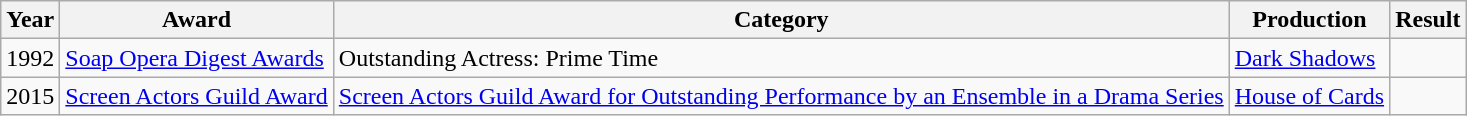<table class="wikitable sortable">
<tr>
<th>Year</th>
<th>Award</th>
<th>Category</th>
<th>Production</th>
<th>Result</th>
</tr>
<tr>
<td>1992</td>
<td><a href='#'>Soap Opera Digest Awards</a></td>
<td>Outstanding Actress: Prime Time</td>
<td><a href='#'>Dark Shadows</a></td>
<td></td>
</tr>
<tr>
<td>2015</td>
<td><a href='#'>Screen Actors Guild Award</a></td>
<td><a href='#'>Screen Actors Guild Award for Outstanding Performance by an Ensemble in a Drama Series</a></td>
<td><a href='#'>House of Cards</a></td>
<td></td>
</tr>
</table>
